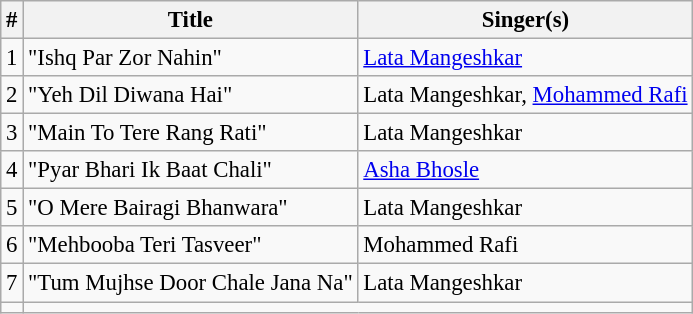<table class="wikitable" style="font-size:95%;">
<tr>
<th>#</th>
<th>Title</th>
<th>Singer(s)</th>
</tr>
<tr>
<td>1</td>
<td>"Ishq Par Zor Nahin"</td>
<td><a href='#'>Lata Mangeshkar</a></td>
</tr>
<tr>
<td>2</td>
<td>"Yeh Dil Diwana Hai"</td>
<td>Lata Mangeshkar, <a href='#'>Mohammed Rafi</a></td>
</tr>
<tr>
<td>3</td>
<td>"Main To Tere Rang Rati"</td>
<td>Lata Mangeshkar</td>
</tr>
<tr>
<td>4</td>
<td>"Pyar Bhari Ik Baat Chali"</td>
<td><a href='#'>Asha Bhosle</a></td>
</tr>
<tr>
<td>5</td>
<td>"O Mere Bairagi Bhanwara"</td>
<td>Lata Mangeshkar</td>
</tr>
<tr>
<td>6</td>
<td>"Mehbooba Teri Tasveer"</td>
<td>Mohammed Rafi</td>
</tr>
<tr>
<td>7</td>
<td>"Tum Mujhse Door Chale Jana Na"</td>
<td>Lata Mangeshkar</td>
</tr>
<tr>
<td></td>
</tr>
</table>
